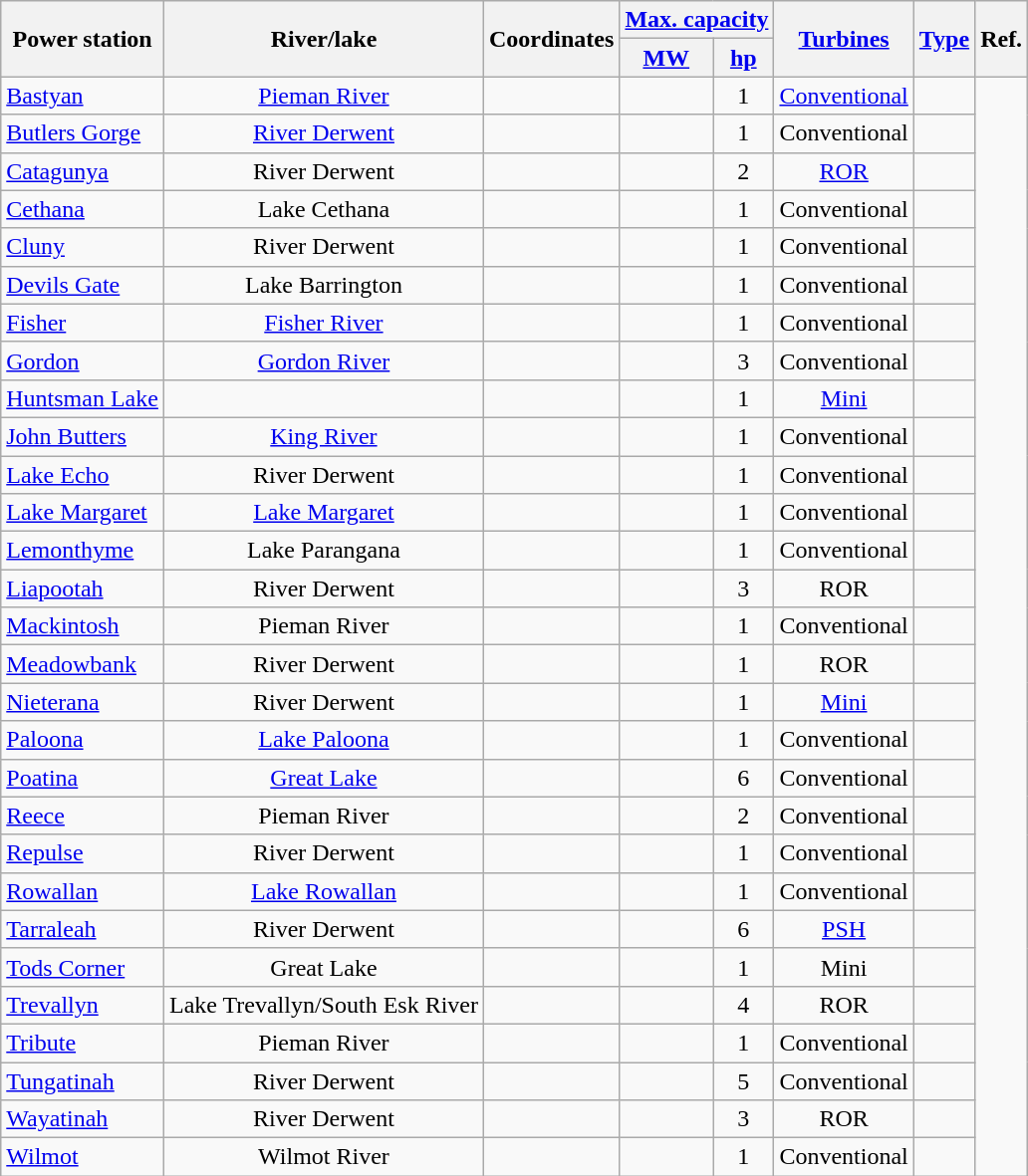<table class="wikitable sortable" style="text-align: center">
<tr>
<th scope="col" rowspan=2>Power station</th>
<th scope="col" rowspan=2>River/lake</th>
<th scope="col" rowspan=2>Coordinates</th>
<th scope="col" colspan=2><a href='#'>Max. capacity</a></th>
<th scope="col" rowspan=2><a href='#'>Turbines</a></th>
<th scope="col" rowspan=2><a href='#'>Type</a></th>
<th scope="col" rowspan=2>Ref.</th>
</tr>
<tr>
<th scope="col"><a href='#'>MW</a></th>
<th scope="col"><a href='#'>hp</a></th>
</tr>
<tr>
<td align="left"><a href='#'>Bastyan</a></td>
<td><a href='#'>Pieman River</a></td>
<td></td>
<td></td>
<td>1</td>
<td><a href='#'>Conventional</a></td>
<td></td>
</tr>
<tr>
<td align="left"><a href='#'>Butlers Gorge</a></td>
<td><a href='#'>River Derwent</a></td>
<td></td>
<td></td>
<td>1</td>
<td>Conventional</td>
<td></td>
</tr>
<tr>
<td align="left"><a href='#'>Catagunya</a></td>
<td>River Derwent</td>
<td></td>
<td></td>
<td>2</td>
<td><a href='#'>ROR</a></td>
<td></td>
</tr>
<tr>
<td align="left"><a href='#'>Cethana</a></td>
<td>Lake Cethana</td>
<td></td>
<td></td>
<td>1</td>
<td>Conventional</td>
<td></td>
</tr>
<tr>
<td align="left"><a href='#'>Cluny</a></td>
<td>River Derwent</td>
<td></td>
<td></td>
<td>1</td>
<td>Conventional</td>
<td></td>
</tr>
<tr>
<td align="left"><a href='#'>Devils Gate</a></td>
<td>Lake Barrington</td>
<td></td>
<td></td>
<td>1</td>
<td>Conventional</td>
<td></td>
</tr>
<tr>
<td align="left"><a href='#'>Fisher</a></td>
<td><a href='#'>Fisher River</a></td>
<td></td>
<td></td>
<td>1</td>
<td>Conventional</td>
<td></td>
</tr>
<tr>
<td align="left"><a href='#'>Gordon</a></td>
<td><a href='#'>Gordon River</a></td>
<td></td>
<td></td>
<td>3</td>
<td>Conventional</td>
<td></td>
</tr>
<tr>
<td align="left"><a href='#'>Huntsman Lake</a></td>
<td></td>
<td></td>
<td></td>
<td>1</td>
<td><a href='#'>Mini</a></td>
<td></td>
</tr>
<tr>
<td align="left"><a href='#'>John Butters</a></td>
<td><a href='#'>King River</a></td>
<td></td>
<td></td>
<td>1</td>
<td>Conventional</td>
<td></td>
</tr>
<tr>
<td align="left"><a href='#'>Lake Echo</a></td>
<td>River Derwent</td>
<td></td>
<td></td>
<td>1</td>
<td>Conventional</td>
<td></td>
</tr>
<tr>
<td align="left"><a href='#'>Lake Margaret</a></td>
<td><a href='#'>Lake Margaret</a></td>
<td></td>
<td></td>
<td>1</td>
<td>Conventional</td>
<td></td>
</tr>
<tr>
<td align="left"><a href='#'>Lemonthyme</a></td>
<td>Lake Parangana</td>
<td></td>
<td></td>
<td>1</td>
<td>Conventional</td>
<td></td>
</tr>
<tr>
<td align="left"><a href='#'>Liapootah</a></td>
<td>River Derwent</td>
<td></td>
<td></td>
<td>3</td>
<td>ROR</td>
<td></td>
</tr>
<tr>
<td align="left"><a href='#'>Mackintosh</a></td>
<td>Pieman River</td>
<td></td>
<td></td>
<td>1</td>
<td>Conventional</td>
<td></td>
</tr>
<tr>
<td align="left"><a href='#'>Meadowbank</a></td>
<td>River Derwent</td>
<td></td>
<td></td>
<td>1</td>
<td>ROR</td>
<td></td>
</tr>
<tr>
<td align="left"><a href='#'>Nieterana</a></td>
<td>River Derwent</td>
<td></td>
<td></td>
<td>1</td>
<td><a href='#'>Mini</a></td>
<td></td>
</tr>
<tr>
<td align="left"><a href='#'>Paloona</a></td>
<td><a href='#'>Lake Paloona</a></td>
<td></td>
<td></td>
<td>1</td>
<td>Conventional</td>
<td></td>
</tr>
<tr>
<td align="left"><a href='#'>Poatina</a></td>
<td><a href='#'>Great Lake</a></td>
<td></td>
<td></td>
<td>6</td>
<td>Conventional</td>
<td></td>
</tr>
<tr>
<td align="left"><a href='#'>Reece</a></td>
<td>Pieman River</td>
<td></td>
<td></td>
<td>2</td>
<td>Conventional</td>
<td></td>
</tr>
<tr>
<td align="left"><a href='#'>Repulse</a></td>
<td>River Derwent</td>
<td></td>
<td></td>
<td>1</td>
<td>Conventional</td>
<td></td>
</tr>
<tr>
<td align="left"><a href='#'>Rowallan</a></td>
<td><a href='#'>Lake Rowallan</a></td>
<td></td>
<td></td>
<td>1</td>
<td>Conventional</td>
<td></td>
</tr>
<tr>
<td align="left"><a href='#'>Tarraleah</a></td>
<td>River Derwent</td>
<td></td>
<td></td>
<td>6</td>
<td><a href='#'>PSH</a></td>
<td></td>
</tr>
<tr>
<td align="left"><a href='#'>Tods Corner</a></td>
<td>Great Lake</td>
<td></td>
<td></td>
<td>1</td>
<td>Mini</td>
<td></td>
</tr>
<tr>
<td align="left"><a href='#'>Trevallyn</a></td>
<td>Lake Trevallyn/South Esk River</td>
<td></td>
<td></td>
<td>4</td>
<td>ROR</td>
<td></td>
</tr>
<tr>
<td align="left"><a href='#'>Tribute</a></td>
<td>Pieman River</td>
<td></td>
<td></td>
<td>1</td>
<td>Conventional</td>
<td></td>
</tr>
<tr>
<td align="left"><a href='#'>Tungatinah</a></td>
<td>River Derwent</td>
<td></td>
<td></td>
<td>5</td>
<td>Conventional</td>
<td></td>
</tr>
<tr>
<td align="left"><a href='#'>Wayatinah</a></td>
<td>River Derwent</td>
<td></td>
<td></td>
<td>3</td>
<td>ROR</td>
<td></td>
</tr>
<tr>
<td align="left"><a href='#'>Wilmot</a></td>
<td>Wilmot River</td>
<td></td>
<td></td>
<td>1</td>
<td>Conventional</td>
<td></td>
</tr>
</table>
